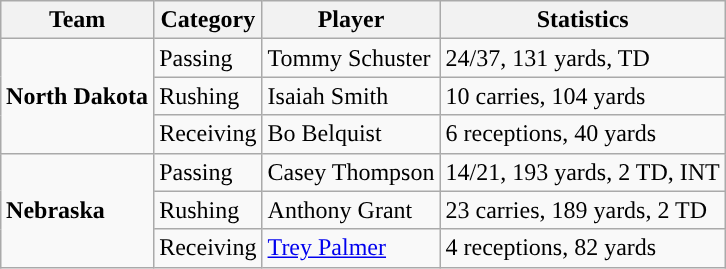<table class="wikitable" style="float: right;">
<tr>
<th>Team</th>
<th>Category</th>
<th>Player</th>
<th>Statistics</th>
</tr>
<tr>
<td rowspan=3><strong>North Dakota</strong></td>
<td>Passing</td>
<td>Tommy Schuster</td>
<td>24/37, 131 yards, TD</td>
</tr>
<tr>
<td>Rushing</td>
<td>Isaiah Smith</td>
<td>10 carries, 104 yards</td>
</tr>
<tr>
<td>Receiving</td>
<td>Bo Belquist</td>
<td>6 receptions, 40 yards</td>
</tr>
<tr>
<td rowspan=3><strong>Nebraska</strong></td>
<td>Passing</td>
<td>Casey Thompson</td>
<td>14/21, 193 yards, 2 TD, INT</td>
</tr>
<tr>
<td>Rushing</td>
<td>Anthony Grant</td>
<td>23 carries, 189 yards, 2 TD</td>
</tr>
<tr>
<td>Receiving</td>
<td><a href='#'>Trey Palmer</a></td>
<td>4 receptions, 82 yards</td>
</tr>
</table>
